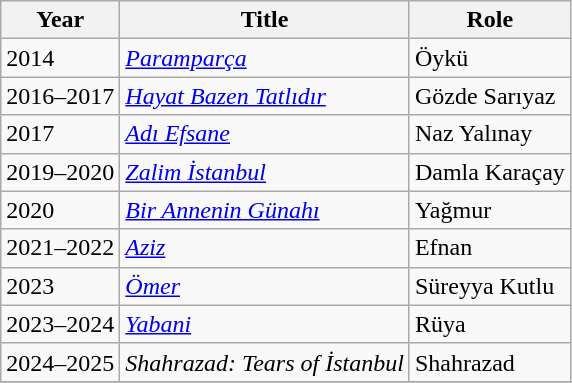<table class="wikitable">
<tr>
<th>Year</th>
<th>Title</th>
<th>Role</th>
</tr>
<tr>
<td>2014</td>
<td><em><a href='#'>Paramparça</a></em></td>
<td>Öykü</td>
</tr>
<tr>
<td>2016–2017</td>
<td><em><a href='#'>Hayat Bazen Tatlıdır</a></em></td>
<td>Gözde Sarıyaz</td>
</tr>
<tr>
<td>2017</td>
<td><em><a href='#'>Adı Efsane</a></em></td>
<td>Naz Yalınay</td>
</tr>
<tr>
<td>2019–2020</td>
<td><em><a href='#'>Zalim İstanbul</a></em></td>
<td>Damla Karaçay</td>
</tr>
<tr>
<td>2020</td>
<td><em><a href='#'>Bir Annenin Günahı</a></em></td>
<td>Yağmur</td>
</tr>
<tr>
<td>2021–2022</td>
<td><em><a href='#'>Aziz</a></em></td>
<td>Efnan</td>
</tr>
<tr>
<td>2023</td>
<td><em><a href='#'>Ömer</a></em></td>
<td>Süreyya Kutlu</td>
</tr>
<tr>
<td>2023–2024</td>
<td><em><a href='#'>Yabani</a></em></td>
<td>Rüya</td>
</tr>
<tr>
<td>2024–2025</td>
<td><em>Shahrazad: Tears of İstanbul</em></td>
<td>Shahrazad</td>
</tr>
<tr>
</tr>
</table>
